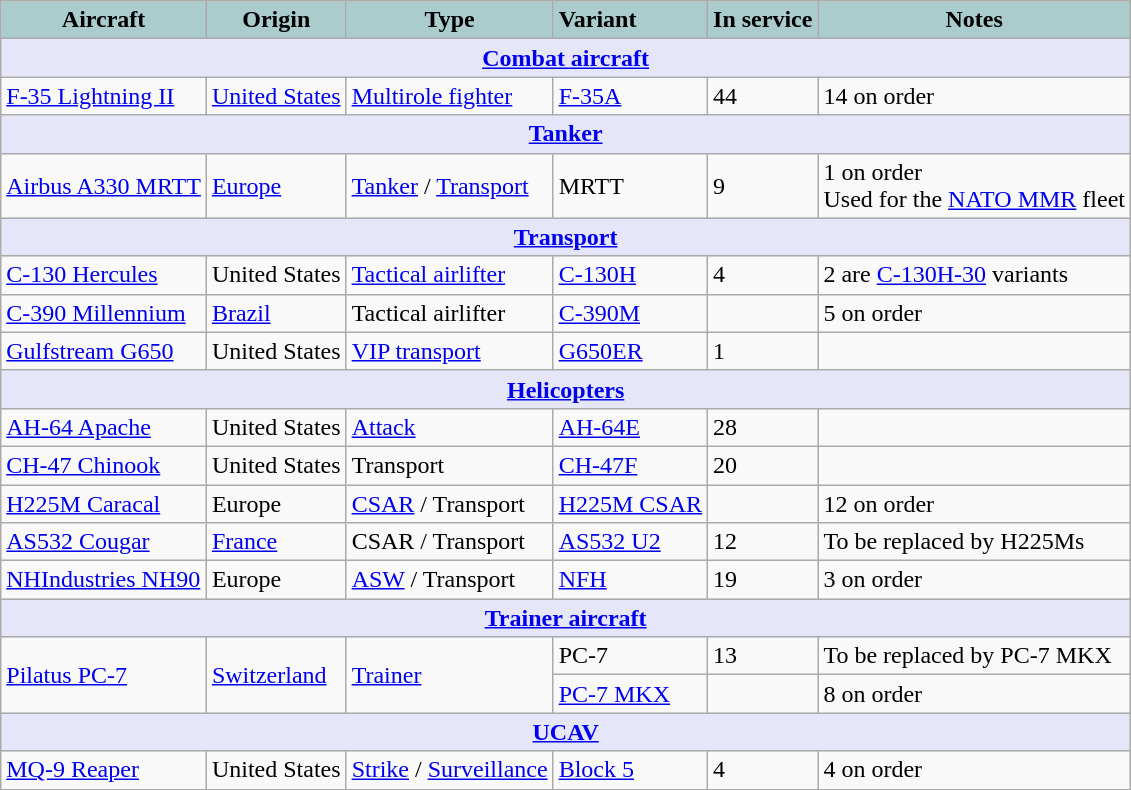<table class="wikitable">
<tr>
<th style="text-align:center; background:#acc;">Aircraft</th>
<th style="text-align: center; background:#acc;">Origin</th>
<th style="text-align:l center; background:#acc;">Type</th>
<th style="text-align:left; background:#acc;">Variant</th>
<th style="text-align:center; background:#acc;">In service</th>
<th style="text-align: center; background:#acc;">Notes</th>
</tr>
<tr>
<th style="align: center; background: lavender;" colspan="6"><a href='#'>Combat aircraft</a></th>
</tr>
<tr>
<td><a href='#'>F-35 Lightning II</a></td>
<td><a href='#'>United States</a></td>
<td><a href='#'>Multirole fighter</a></td>
<td><a href='#'>F-35A</a></td>
<td>44</td>
<td>14 on order</td>
</tr>
<tr>
<th style="align: center; background: lavender;" colspan="6"><a href='#'>Tanker</a></th>
</tr>
<tr>
<td><a href='#'>Airbus A330 MRTT</a></td>
<td><a href='#'>Europe</a></td>
<td><a href='#'>Tanker</a> / <a href='#'>Transport</a></td>
<td>MRTT</td>
<td>9</td>
<td>1 on order<br>Used for the <a href='#'>NATO MMR</a> fleet</td>
</tr>
<tr>
<th style="align: center; background: lavender;" colspan="6"><a href='#'>Transport</a></th>
</tr>
<tr>
<td><a href='#'>C-130 Hercules</a></td>
<td>United States</td>
<td><a href='#'>Tactical airlifter</a></td>
<td><a href='#'>C-130H</a></td>
<td>4</td>
<td>2 are <a href='#'>C-130H-30</a> variants</td>
</tr>
<tr>
<td><a href='#'>C-390 Millennium</a></td>
<td><a href='#'>Brazil</a></td>
<td>Tactical airlifter</td>
<td><a href='#'>C-390M</a></td>
<td></td>
<td>5 on order</td>
</tr>
<tr>
<td><a href='#'>Gulfstream G650</a></td>
<td>United States</td>
<td><a href='#'>VIP transport</a></td>
<td><a href='#'>G650ER</a></td>
<td>1</td>
<td></td>
</tr>
<tr>
<th style="align: center; background: lavender;" colspan="6"><a href='#'>Helicopters</a></th>
</tr>
<tr>
<td><a href='#'>AH-64 Apache</a></td>
<td>United States</td>
<td><a href='#'>Attack</a></td>
<td><a href='#'>AH-64E</a></td>
<td>28</td>
<td></td>
</tr>
<tr>
<td><a href='#'>CH-47 Chinook</a></td>
<td>United States</td>
<td>Transport</td>
<td><a href='#'>CH-47F</a></td>
<td>20</td>
<td></td>
</tr>
<tr>
<td><a href='#'>H225M Caracal</a></td>
<td>Europe</td>
<td><a href='#'>CSAR</a> / Transport</td>
<td><a href='#'>H225M CSAR</a></td>
<td></td>
<td>12 on order</td>
</tr>
<tr>
<td><a href='#'>AS532 Cougar</a></td>
<td><a href='#'>France</a></td>
<td>CSAR / Transport</td>
<td><a href='#'>AS532 U2</a></td>
<td>12</td>
<td>To be replaced by H225Ms</td>
</tr>
<tr>
<td><a href='#'>NHIndustries NH90</a></td>
<td>Europe</td>
<td><a href='#'>ASW</a> / Transport</td>
<td><a href='#'>NFH</a></td>
<td>19</td>
<td>3 on order</td>
</tr>
<tr>
<th style="align: center; background: lavender;" colspan="6"><a href='#'>Trainer aircraft</a></th>
</tr>
<tr>
<td rowspan="2"><a href='#'>Pilatus PC-7</a></td>
<td rowspan="2"><a href='#'>Switzerland</a></td>
<td rowspan="2"><a href='#'>Trainer</a></td>
<td>PC-7</td>
<td>13</td>
<td>To be replaced by PC-7 MKX</td>
</tr>
<tr>
<td><a href='#'>PC-7 MKX</a></td>
<td></td>
<td>8 on order</td>
</tr>
<tr>
<th style="align: center; background: lavender;" colspan="6"><a href='#'>UCAV</a></th>
</tr>
<tr>
<td><a href='#'>MQ-9 Reaper</a></td>
<td>United States</td>
<td><a href='#'>Strike</a> / <a href='#'>Surveillance</a></td>
<td><a href='#'>Block 5</a></td>
<td>4</td>
<td>4 on order</td>
</tr>
</table>
